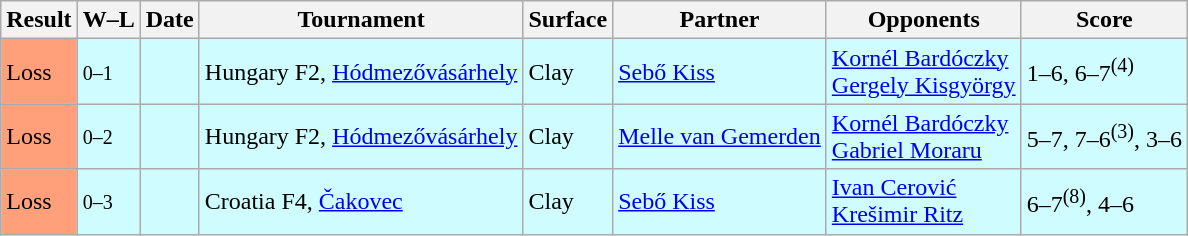<table class="sortable wikitable">
<tr>
<th>Result</th>
<th class="unsortable">W–L</th>
<th>Date</th>
<th>Tournament</th>
<th>Surface</th>
<th>Partner</th>
<th>Opponents</th>
<th class="unsortable">Score</th>
</tr>
<tr style="background:#cffcff;">
<td style="background:#ffa07a;">Loss</td>
<td><small>0–1</small></td>
<td></td>
<td>Hungary F2, <a href='#'>Hódmezővásárhely</a></td>
<td>Clay</td>
<td> <a href='#'>Sebő Kiss</a></td>
<td> <a href='#'>Kornél Bardóczky</a> <br>  <a href='#'>Gergely Kisgyörgy</a></td>
<td>1–6, 6–7<sup>(4)</sup></td>
</tr>
<tr style="background:#cffcff;">
<td style="background:#ffa07a;">Loss</td>
<td><small>0–2</small></td>
<td></td>
<td>Hungary F2, <a href='#'>Hódmezővásárhely</a></td>
<td>Clay</td>
<td> <a href='#'>Melle van Gemerden</a></td>
<td> <a href='#'>Kornél Bardóczky</a> <br>  <a href='#'>Gabriel Moraru</a></td>
<td>5–7, 7–6<sup>(3)</sup>, 3–6</td>
</tr>
<tr style="background:#cffcff;">
<td style="background:#ffa07a;">Loss</td>
<td><small>0–3</small></td>
<td></td>
<td>Croatia F4, <a href='#'>Čakovec</a></td>
<td>Clay</td>
<td> <a href='#'>Sebő Kiss</a></td>
<td> <a href='#'>Ivan Cerović</a> <br>  <a href='#'>Krešimir Ritz</a></td>
<td>6–7<sup>(8)</sup>, 4–6</td>
</tr>
</table>
